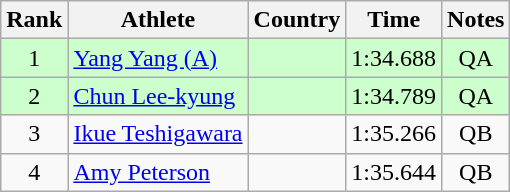<table class="wikitable" style="text-align:center">
<tr>
<th>Rank</th>
<th>Athlete</th>
<th>Country</th>
<th>Time</th>
<th>Notes</th>
</tr>
<tr bgcolor=ccffcc>
<td>1</td>
<td align=left><a href='#'>Yang Yang (A)</a></td>
<td align=left></td>
<td>1:34.688</td>
<td>QA</td>
</tr>
<tr bgcolor=ccffcc>
<td>2</td>
<td align=left><a href='#'>Chun Lee-kyung</a></td>
<td align=left></td>
<td>1:34.789</td>
<td>QA</td>
</tr>
<tr>
<td>3</td>
<td align=left><a href='#'>Ikue Teshigawara</a></td>
<td align=left></td>
<td>1:35.266</td>
<td>QB</td>
</tr>
<tr>
<td>4</td>
<td align=left><a href='#'>Amy Peterson</a></td>
<td align=left></td>
<td>1:35.644</td>
<td>QB</td>
</tr>
</table>
